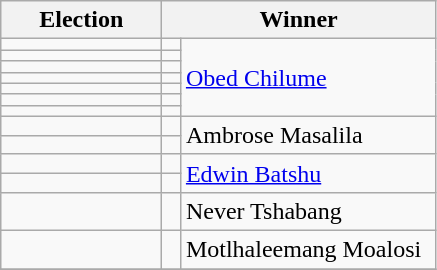<table class=wikitable>
<tr>
<th width=100>Election</th>
<th width=175 colspan=2>Winner</th>
</tr>
<tr>
<td></td>
<td bgcolor=></td>
<td rowspan=7><a href='#'>Obed Chilume</a></td>
</tr>
<tr>
<td></td>
<td width=5 bgcolor=></td>
</tr>
<tr>
<td></td>
<td width=5 bgcolor=></td>
</tr>
<tr>
<td></td>
<td width=5 bgcolor=></td>
</tr>
<tr>
<td></td>
<td width=5 bgcolor=></td>
</tr>
<tr>
<td></td>
<td bgcolor=></td>
</tr>
<tr>
<td></td>
<td bgcolor=></td>
</tr>
<tr>
<td></td>
<td bgcolor=></td>
<td rowspan=2>Ambrose Masalila</td>
</tr>
<tr>
<td></td>
<td width=5 bgcolor=></td>
</tr>
<tr>
<td></td>
<td bgcolor=></td>
<td rowspan=2><a href='#'>Edwin Batshu</a></td>
</tr>
<tr>
<td></td>
<td bgcolor=></td>
</tr>
<tr>
<td></td>
<td bgcolor=></td>
<td>Never Tshabang</td>
</tr>
<tr>
<td></td>
<td bgcolor=></td>
<td>Motlhaleemang Moalosi</td>
</tr>
<tr>
</tr>
</table>
